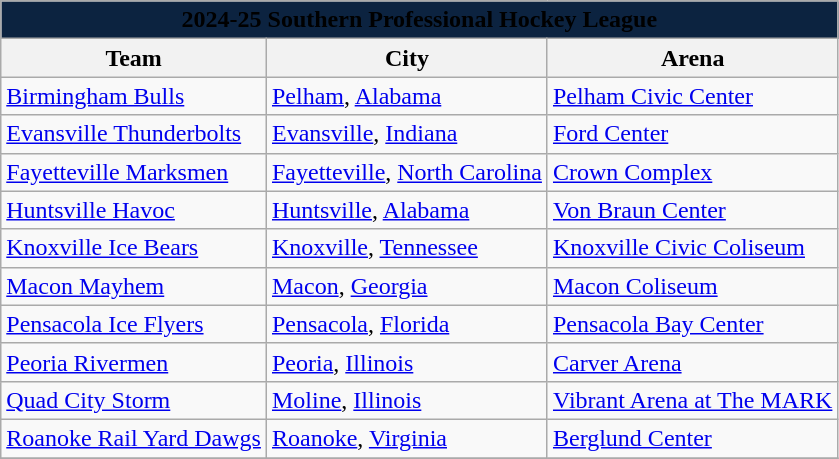<table class="wikitable" style="width:auto">
<tr>
<td bgcolor="#0C2340" align="center" colspan="5"><strong><span>2024-25 Southern Professional Hockey League</span></strong></td>
</tr>
<tr>
<th>Team</th>
<th>City</th>
<th>Arena</th>
</tr>
<tr>
<td><a href='#'>Birmingham Bulls</a></td>
<td><a href='#'>Pelham</a>, <a href='#'>Alabama</a></td>
<td><a href='#'>Pelham Civic Center</a></td>
</tr>
<tr>
<td><a href='#'>Evansville Thunderbolts</a></td>
<td><a href='#'>Evansville</a>, <a href='#'>Indiana</a></td>
<td><a href='#'>Ford Center</a></td>
</tr>
<tr>
<td><a href='#'>Fayetteville Marksmen</a></td>
<td><a href='#'>Fayetteville</a>, <a href='#'>North Carolina</a></td>
<td><a href='#'>Crown Complex</a></td>
</tr>
<tr>
<td><a href='#'>Huntsville Havoc</a></td>
<td><a href='#'>Huntsville</a>, <a href='#'>Alabama</a></td>
<td><a href='#'>Von Braun Center</a></td>
</tr>
<tr>
<td><a href='#'>Knoxville Ice Bears</a></td>
<td><a href='#'>Knoxville</a>, <a href='#'>Tennessee</a></td>
<td><a href='#'>Knoxville Civic Coliseum</a></td>
</tr>
<tr>
<td><a href='#'>Macon Mayhem</a></td>
<td><a href='#'>Macon</a>, <a href='#'>Georgia</a></td>
<td><a href='#'>Macon Coliseum</a></td>
</tr>
<tr>
<td><a href='#'>Pensacola Ice Flyers</a></td>
<td><a href='#'>Pensacola</a>, <a href='#'>Florida</a></td>
<td><a href='#'>Pensacola Bay Center</a></td>
</tr>
<tr>
<td><a href='#'>Peoria Rivermen</a></td>
<td><a href='#'>Peoria</a>, <a href='#'>Illinois</a></td>
<td><a href='#'>Carver Arena</a></td>
</tr>
<tr>
<td><a href='#'>Quad City Storm</a></td>
<td><a href='#'>Moline</a>, <a href='#'>Illinois</a></td>
<td><a href='#'>Vibrant Arena at The MARK</a></td>
</tr>
<tr>
<td><a href='#'>Roanoke Rail Yard Dawgs</a></td>
<td><a href='#'>Roanoke</a>, <a href='#'>Virginia</a></td>
<td><a href='#'>Berglund Center</a></td>
</tr>
<tr>
</tr>
</table>
